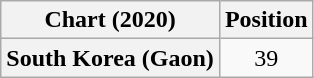<table class="wikitable plainrowheaders" style="text-align:center">
<tr>
<th scope="col">Chart (2020)</th>
<th scope="col">Position</th>
</tr>
<tr>
<th scope="row">South Korea (Gaon)</th>
<td>39</td>
</tr>
</table>
